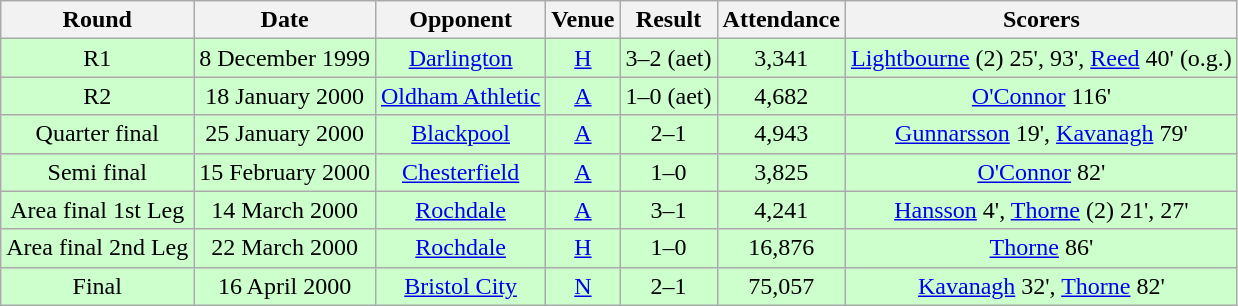<table class="wikitable " style="font-size:100%; text-align:center">
<tr>
<th>Round</th>
<th>Date</th>
<th>Opponent</th>
<th>Venue</th>
<th>Result</th>
<th>Attendance</th>
<th>Scorers</th>
</tr>
<tr style="background: #CCFFCC;">
<td>R1</td>
<td>8 December 1999</td>
<td><a href='#'>Darlington</a></td>
<td><a href='#'>H</a></td>
<td>3–2 (aet)</td>
<td>3,341</td>
<td><a href='#'>Lightbourne</a> (2) 25', 93', <a href='#'>Reed</a> 40' (o.g.)</td>
</tr>
<tr style="background: #CCFFCC;">
<td>R2</td>
<td>18 January 2000</td>
<td><a href='#'>Oldham Athletic</a></td>
<td><a href='#'>A</a></td>
<td>1–0 (aet)</td>
<td>4,682</td>
<td><a href='#'>O'Connor</a> 116'</td>
</tr>
<tr style="background: #CCFFCC;">
<td>Quarter final</td>
<td>25 January 2000</td>
<td><a href='#'>Blackpool</a></td>
<td><a href='#'>A</a></td>
<td>2–1</td>
<td>4,943</td>
<td><a href='#'>Gunnarsson</a> 19', <a href='#'>Kavanagh</a> 79'</td>
</tr>
<tr style="background: #CCFFCC;">
<td>Semi final</td>
<td>15 February 2000</td>
<td><a href='#'>Chesterfield</a></td>
<td><a href='#'>A</a></td>
<td>1–0</td>
<td>3,825</td>
<td><a href='#'>O'Connor</a> 82'</td>
</tr>
<tr style="background: #CCFFCC;">
<td>Area final 1st Leg</td>
<td>14 March 2000</td>
<td><a href='#'>Rochdale</a></td>
<td><a href='#'>A</a></td>
<td>3–1</td>
<td>4,241</td>
<td><a href='#'>Hansson</a> 4', <a href='#'>Thorne</a> (2) 21', 27'</td>
</tr>
<tr style="background: #CCFFCC;">
<td>Area final 2nd Leg</td>
<td>22 March 2000</td>
<td><a href='#'>Rochdale</a></td>
<td><a href='#'>H</a></td>
<td>1–0</td>
<td>16,876</td>
<td><a href='#'>Thorne</a> 86'</td>
</tr>
<tr style="background: #CCFFCC;">
<td>Final</td>
<td>16 April 2000</td>
<td><a href='#'>Bristol City</a></td>
<td><a href='#'>N</a></td>
<td>2–1</td>
<td>75,057</td>
<td><a href='#'>Kavanagh</a> 32', <a href='#'>Thorne</a> 82'</td>
</tr>
</table>
